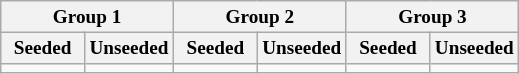<table class="wikitable" style="font-size:80%">
<tr>
<th colspan="2">Group 1</th>
<th colspan="2">Group 2</th>
<th colspan="2">Group 3</th>
</tr>
<tr>
<th width=16%>Seeded</th>
<th width=17%>Unseeded</th>
<th width=16%>Seeded</th>
<th width=17%>Unseeded</th>
<th width=16%>Seeded</th>
<th width=17%>Unseeded</th>
</tr>
<tr>
<td valign=top></td>
<td valign=top></td>
<td valign=top></td>
<td valign=top></td>
<td valign=top></td>
<td valign=top></td>
</tr>
</table>
